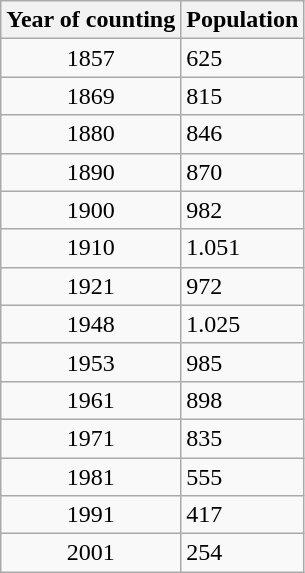<table class=wikitable>
<tr>
<th>Year of counting</th>
<th>Population</th>
</tr>
<tr>
<td align=center>1857</td>
<td>625</td>
</tr>
<tr>
<td align=center>1869</td>
<td>815</td>
</tr>
<tr>
<td align=center>1880</td>
<td>846</td>
</tr>
<tr>
<td align=center>1890</td>
<td>870</td>
</tr>
<tr>
<td align=center>1900</td>
<td>982</td>
</tr>
<tr>
<td align=center>1910</td>
<td>1.051</td>
</tr>
<tr>
<td align=center>1921</td>
<td>972</td>
</tr>
<tr>
<td align=center>1948</td>
<td>1.025</td>
</tr>
<tr>
<td align=center>1953</td>
<td>985</td>
</tr>
<tr>
<td align=center>1961</td>
<td>898</td>
</tr>
<tr>
<td align=center>1971</td>
<td>835</td>
</tr>
<tr>
<td align=center>1981</td>
<td>555</td>
</tr>
<tr>
<td align=center>1991</td>
<td>417</td>
</tr>
<tr>
<td align=center>2001</td>
<td>254</td>
</tr>
</table>
